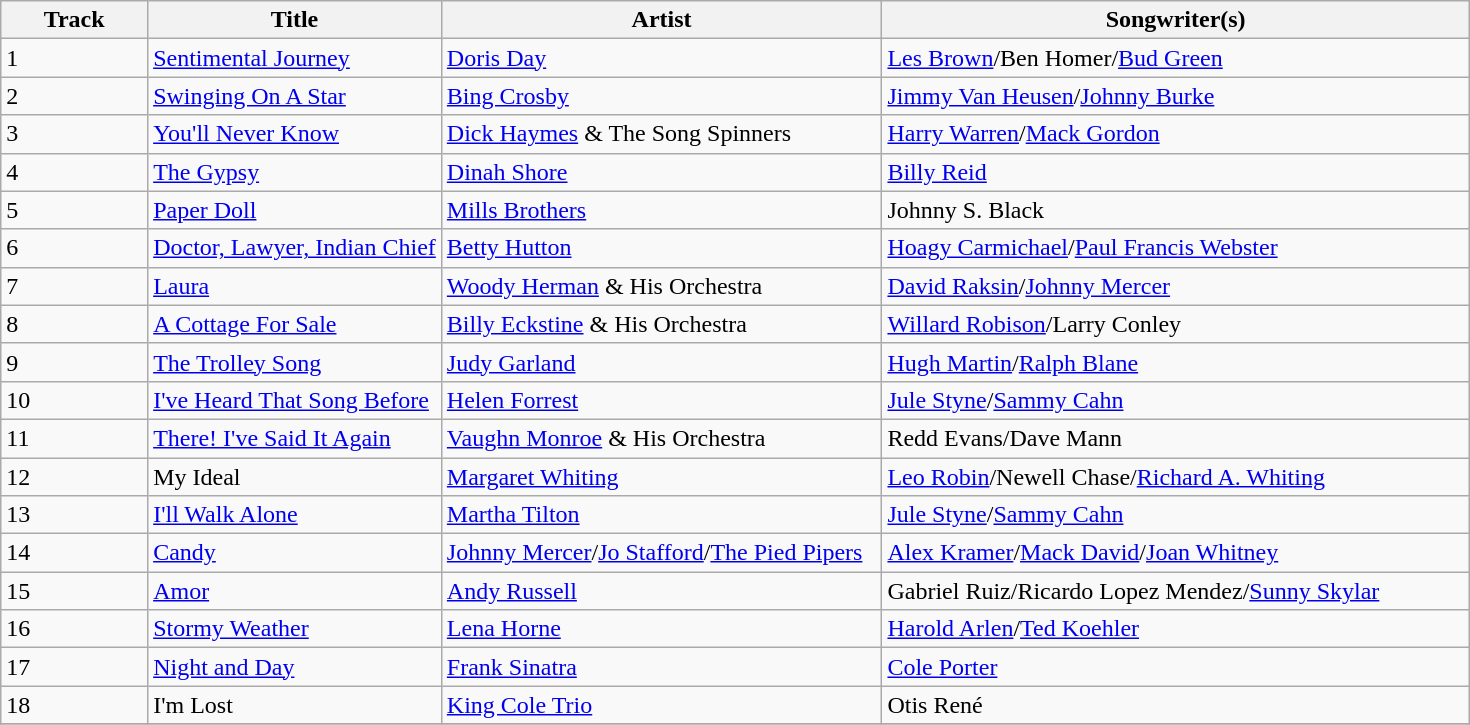<table class="wikitable">
<tr>
<th width=10%>Track</th>
<th width=20%>Title</th>
<th width=30%>Artist</th>
<th width=40%>Songwriter(s)</th>
</tr>
<tr>
<td>1</td>
<td><a href='#'>Sentimental Journey</a></td>
<td><a href='#'>Doris Day</a></td>
<td><a href='#'>Les Brown</a>/Ben Homer/<a href='#'>Bud Green</a></td>
</tr>
<tr>
<td>2</td>
<td><a href='#'>Swinging On A Star</a></td>
<td><a href='#'>Bing Crosby</a></td>
<td><a href='#'>Jimmy Van Heusen</a>/<a href='#'>Johnny Burke</a></td>
</tr>
<tr>
<td>3</td>
<td><a href='#'>You'll Never Know</a></td>
<td><a href='#'>Dick Haymes</a> & The Song Spinners</td>
<td><a href='#'>Harry Warren</a>/<a href='#'>Mack Gordon</a></td>
</tr>
<tr>
<td>4</td>
<td><a href='#'>The Gypsy</a></td>
<td><a href='#'>Dinah Shore</a></td>
<td><a href='#'>Billy Reid</a></td>
</tr>
<tr>
<td>5</td>
<td><a href='#'>Paper Doll</a></td>
<td><a href='#'>Mills Brothers</a></td>
<td>Johnny S. Black</td>
</tr>
<tr>
<td>6</td>
<td><a href='#'>Doctor, Lawyer, Indian Chief</a></td>
<td><a href='#'>Betty Hutton</a></td>
<td><a href='#'>Hoagy Carmichael</a>/<a href='#'>Paul Francis Webster</a></td>
</tr>
<tr>
<td>7</td>
<td><a href='#'>Laura</a></td>
<td><a href='#'>Woody Herman</a> & His Orchestra</td>
<td><a href='#'>David Raksin</a>/<a href='#'>Johnny Mercer</a></td>
</tr>
<tr>
<td>8</td>
<td><a href='#'>A Cottage For Sale</a></td>
<td><a href='#'>Billy Eckstine</a> & His Orchestra</td>
<td><a href='#'>Willard Robison</a>/Larry Conley</td>
</tr>
<tr>
<td>9</td>
<td><a href='#'>The Trolley Song</a></td>
<td><a href='#'>Judy Garland</a></td>
<td><a href='#'>Hugh Martin</a>/<a href='#'>Ralph Blane</a></td>
</tr>
<tr>
<td>10</td>
<td><a href='#'>I've Heard That Song Before</a></td>
<td><a href='#'>Helen Forrest</a></td>
<td><a href='#'>Jule Styne</a>/<a href='#'>Sammy Cahn</a></td>
</tr>
<tr>
<td>11</td>
<td><a href='#'>There! I've Said It Again</a></td>
<td><a href='#'>Vaughn Monroe</a> & His Orchestra</td>
<td>Redd Evans/Dave Mann</td>
</tr>
<tr>
<td>12</td>
<td>My Ideal</td>
<td><a href='#'>Margaret Whiting</a></td>
<td><a href='#'>Leo Robin</a>/Newell Chase/<a href='#'>Richard A. Whiting</a></td>
</tr>
<tr>
<td>13</td>
<td><a href='#'>I'll Walk Alone</a></td>
<td><a href='#'>Martha Tilton</a></td>
<td><a href='#'>Jule Styne</a>/<a href='#'>Sammy Cahn</a></td>
</tr>
<tr>
<td>14</td>
<td><a href='#'>Candy</a></td>
<td><a href='#'>Johnny Mercer</a>/<a href='#'>Jo Stafford</a>/<a href='#'>The Pied Pipers</a></td>
<td><a href='#'>Alex Kramer</a>/<a href='#'>Mack David</a>/<a href='#'>Joan Whitney</a></td>
</tr>
<tr>
<td>15</td>
<td><a href='#'>Amor</a></td>
<td><a href='#'>Andy Russell</a></td>
<td>Gabriel Ruiz/Ricardo Lopez Mendez/<a href='#'>Sunny Skylar</a></td>
</tr>
<tr>
<td>16</td>
<td><a href='#'>Stormy Weather</a></td>
<td><a href='#'>Lena Horne</a></td>
<td><a href='#'>Harold Arlen</a>/<a href='#'>Ted Koehler</a></td>
</tr>
<tr>
<td>17</td>
<td><a href='#'>Night and Day</a></td>
<td><a href='#'>Frank Sinatra</a></td>
<td><a href='#'>Cole Porter</a></td>
</tr>
<tr>
<td>18</td>
<td>I'm Lost</td>
<td><a href='#'>King Cole Trio</a></td>
<td>Otis René</td>
</tr>
<tr>
</tr>
</table>
